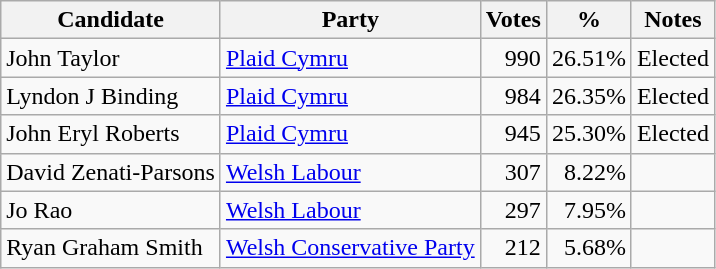<table class=wikitable style=text-align:right>
<tr>
<th>Candidate</th>
<th>Party</th>
<th>Votes</th>
<th>%</th>
<th>Notes</th>
</tr>
<tr>
<td align=left>John Taylor</td>
<td align=left><a href='#'>Plaid Cymru</a></td>
<td>990</td>
<td>26.51%</td>
<td align=left>Elected</td>
</tr>
<tr>
<td align=left>Lyndon J Binding</td>
<td align=left><a href='#'>Plaid Cymru</a></td>
<td>984</td>
<td>26.35%</td>
<td align=left>Elected</td>
</tr>
<tr>
<td align=left>John Eryl Roberts</td>
<td align=left><a href='#'>Plaid Cymru</a></td>
<td>945</td>
<td>25.30%</td>
<td align=left>Elected</td>
</tr>
<tr>
<td align=left>David Zenati-Parsons</td>
<td align=left><a href='#'>Welsh Labour</a></td>
<td>307</td>
<td>8.22%</td>
<td></td>
</tr>
<tr>
<td align=left>Jo Rao</td>
<td align=left><a href='#'>Welsh Labour</a></td>
<td>297</td>
<td>7.95%</td>
<td></td>
</tr>
<tr>
<td align=left>Ryan Graham Smith</td>
<td align=left><a href='#'>Welsh Conservative Party</a></td>
<td>212</td>
<td>5.68%</td>
<td></td>
</tr>
</table>
